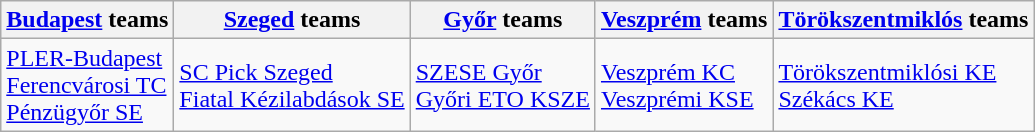<table class="wikitable">
<tr>
<th><a href='#'>Budapest</a> teams</th>
<th><a href='#'>Szeged</a> teams</th>
<th><a href='#'>Győr</a> teams</th>
<th><a href='#'>Veszprém</a> teams</th>
<th><a href='#'>Törökszentmiklós</a> teams</th>
</tr>
<tr>
<td><a href='#'>PLER-Budapest</a><br><a href='#'>Ferencvárosi TC</a><br><a href='#'>Pénzügyőr SE</a></td>
<td><a href='#'>SC Pick Szeged</a><br><a href='#'>Fiatal Kézilabdások SE</a></td>
<td><a href='#'>SZESE Győr</a><br><a href='#'>Győri ETO KSZE</a></td>
<td><a href='#'>Veszprém KC</a><br><a href='#'>Veszprémi KSE</a></td>
<td><a href='#'>Törökszentmiklósi KE</a><br><a href='#'>Székács KE</a></td>
</tr>
</table>
